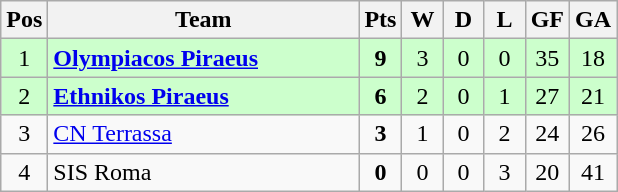<table class="wikitable" style="text-align:center;">
<tr>
<th>Pos</th>
<th width="200">Team</th>
<th width="20">Pts</th>
<th width="20">W</th>
<th width="20">D</th>
<th width="20">L</th>
<th width="20">GF</th>
<th width="20">GA</th>
</tr>
<tr align="center" bgcolor="ccffcc">
<td>1</td>
<td align="left"><strong> <a href='#'>Olympiacos Piraeus</a></strong></td>
<td><strong>9</strong></td>
<td>3</td>
<td>0</td>
<td>0</td>
<td>35</td>
<td>18</td>
</tr>
<tr align="center" bgcolor="ccffcc">
<td>2</td>
<td align="left"><strong> <a href='#'>Ethnikos Piraeus</a></strong></td>
<td><strong>6</strong></td>
<td>2</td>
<td>0</td>
<td>1</td>
<td>27</td>
<td>21</td>
</tr>
<tr align="center">
<td>3</td>
<td align="left"> <a href='#'>CN Terrassa</a></td>
<td><strong>3</strong></td>
<td>1</td>
<td>0</td>
<td>2</td>
<td>24</td>
<td>26</td>
</tr>
<tr align="center">
<td>4</td>
<td align="left"> SIS Roma</td>
<td><strong>0</strong></td>
<td>0</td>
<td>0</td>
<td>3</td>
<td>20</td>
<td>41</td>
</tr>
</table>
